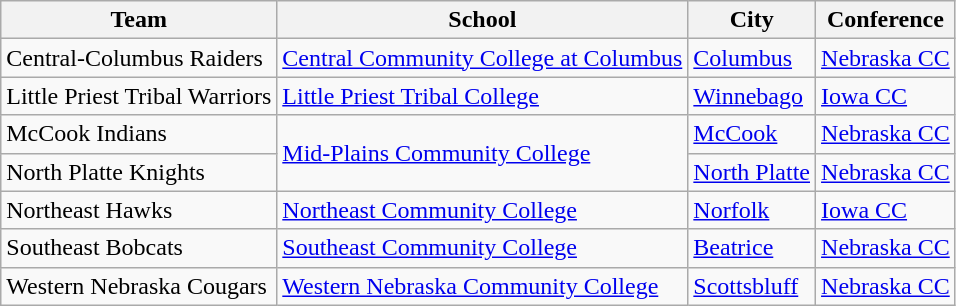<table class="sortable wikitable">
<tr>
<th>Team</th>
<th>School</th>
<th>City</th>
<th>Conference</th>
</tr>
<tr>
<td>Central-Columbus Raiders</td>
<td><a href='#'>Central Community College at Columbus</a></td>
<td><a href='#'>Columbus</a></td>
<td><a href='#'>Nebraska CC</a></td>
</tr>
<tr>
<td>Little Priest Tribal Warriors</td>
<td><a href='#'>Little Priest Tribal College</a></td>
<td><a href='#'>Winnebago</a></td>
<td><a href='#'>Iowa CC</a></td>
</tr>
<tr>
<td>McCook Indians</td>
<td rowspan=2><a href='#'>Mid-Plains Community College</a></td>
<td><a href='#'>McCook</a></td>
<td><a href='#'>Nebraska CC</a></td>
</tr>
<tr>
<td>North Platte Knights</td>
<td><a href='#'>North Platte</a></td>
<td><a href='#'>Nebraska CC</a></td>
</tr>
<tr>
<td>Northeast Hawks</td>
<td><a href='#'>Northeast Community College</a></td>
<td><a href='#'>Norfolk</a></td>
<td><a href='#'>Iowa CC</a></td>
</tr>
<tr>
<td>Southeast Bobcats</td>
<td><a href='#'>Southeast Community College</a></td>
<td><a href='#'>Beatrice</a></td>
<td><a href='#'>Nebraska CC</a></td>
</tr>
<tr>
<td>Western Nebraska Cougars</td>
<td><a href='#'>Western Nebraska Community College</a></td>
<td><a href='#'>Scottsbluff</a></td>
<td><a href='#'>Nebraska CC</a></td>
</tr>
</table>
